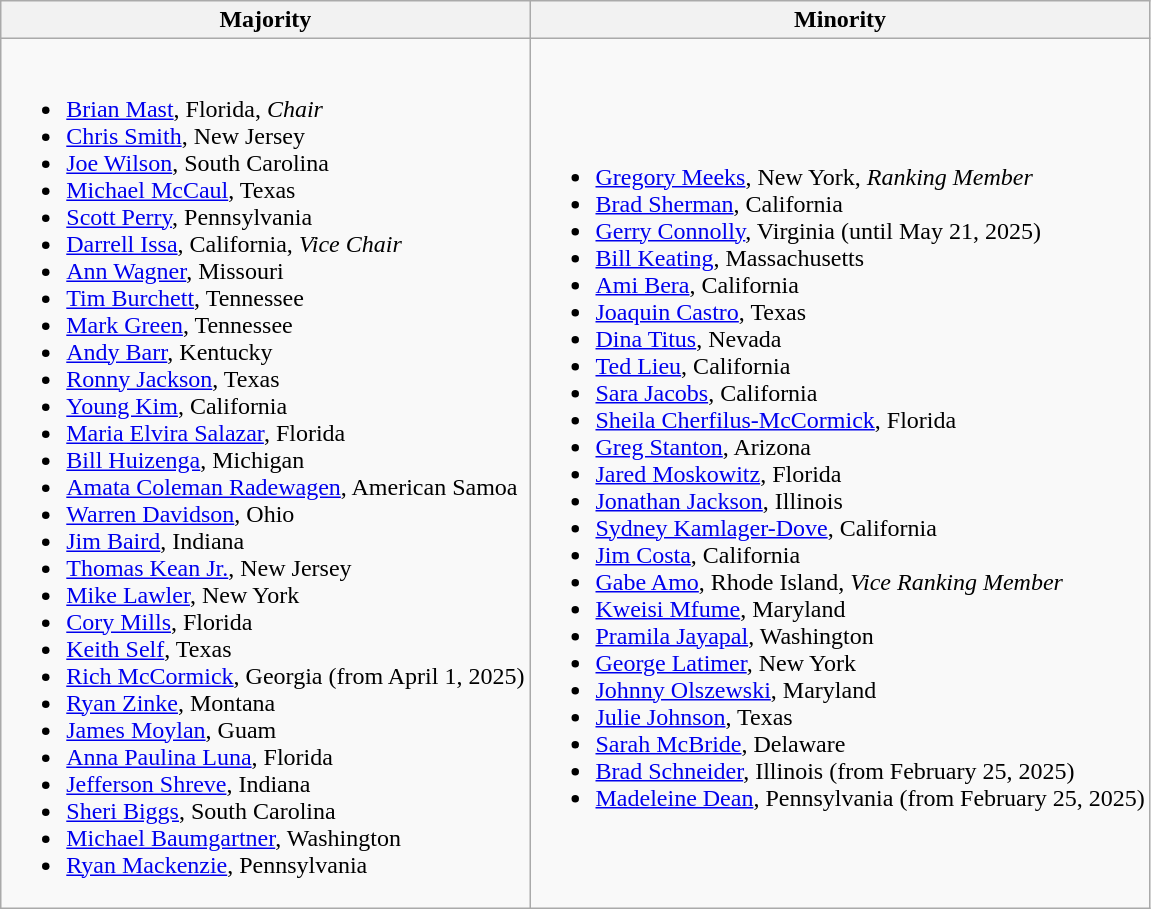<table class=wikitable>
<tr>
<th>Majority</th>
<th>Minority</th>
</tr>
<tr>
<td><br><ul><li><a href='#'>Brian Mast</a>, Florida, <em>Chair</em></li><li><a href='#'>Chris Smith</a>, New Jersey</li><li><a href='#'>Joe Wilson</a>, South Carolina</li><li><a href='#'>Michael McCaul</a>, Texas</li><li><a href='#'>Scott Perry</a>, Pennsylvania</li><li><a href='#'>Darrell Issa</a>, California, <em>Vice Chair</em></li><li><a href='#'>Ann Wagner</a>, Missouri</li><li><a href='#'>Tim Burchett</a>, Tennessee</li><li><a href='#'>Mark Green</a>, Tennessee</li><li><a href='#'>Andy Barr</a>, Kentucky</li><li><a href='#'>Ronny Jackson</a>, Texas</li><li><a href='#'>Young Kim</a>, California</li><li><a href='#'>Maria Elvira Salazar</a>, Florida</li><li><a href='#'>Bill Huizenga</a>, Michigan</li><li><a href='#'>Amata Coleman Radewagen</a>, American Samoa</li><li><a href='#'>Warren Davidson</a>, Ohio</li><li><a href='#'>Jim Baird</a>, Indiana</li><li><a href='#'>Thomas Kean Jr.</a>, New Jersey</li><li><a href='#'>Mike Lawler</a>, New York</li><li><a href='#'>Cory Mills</a>, Florida</li><li><a href='#'>Keith Self</a>, Texas</li><li><a href='#'>Rich McCormick</a>, Georgia (from April 1, 2025)</li><li><a href='#'>Ryan Zinke</a>, Montana</li><li><a href='#'>James Moylan</a>, Guam</li><li><a href='#'>Anna Paulina Luna</a>, Florida</li><li><a href='#'>Jefferson Shreve</a>, Indiana</li><li><a href='#'>Sheri Biggs</a>, South Carolina</li><li><a href='#'>Michael Baumgartner</a>, Washington</li><li><a href='#'>Ryan Mackenzie</a>, Pennsylvania</li></ul></td>
<td><br><ul><li><a href='#'>Gregory Meeks</a>, New York, <em>Ranking Member</em></li><li><a href='#'>Brad Sherman</a>, California</li><li><a href='#'>Gerry Connolly</a>, Virginia (until May 21, 2025)</li><li><a href='#'>Bill Keating</a>, Massachusetts</li><li><a href='#'>Ami Bera</a>, California</li><li><a href='#'>Joaquin Castro</a>, Texas</li><li><a href='#'>Dina Titus</a>, Nevada</li><li><a href='#'>Ted Lieu</a>, California</li><li><a href='#'>Sara Jacobs</a>, California</li><li><a href='#'>Sheila Cherfilus-McCormick</a>, Florida</li><li><a href='#'>Greg Stanton</a>, Arizona</li><li><a href='#'>Jared Moskowitz</a>, Florida</li><li><a href='#'>Jonathan Jackson</a>, Illinois</li><li><a href='#'>Sydney Kamlager-Dove</a>, California</li><li><a href='#'>Jim Costa</a>, California</li><li><a href='#'>Gabe Amo</a>, Rhode Island, <em>Vice Ranking Member</em></li><li><a href='#'>Kweisi Mfume</a>, Maryland</li><li><a href='#'>Pramila Jayapal</a>, Washington</li><li><a href='#'>George Latimer</a>, New York</li><li><a href='#'>Johnny Olszewski</a>, Maryland</li><li><a href='#'>Julie Johnson</a>, Texas</li><li><a href='#'>Sarah McBride</a>, Delaware</li><li><a href='#'>Brad Schneider</a>, Illinois (from February 25, 2025)</li><li><a href='#'>Madeleine Dean</a>, Pennsylvania (from February 25, 2025)</li></ul></td>
</tr>
</table>
